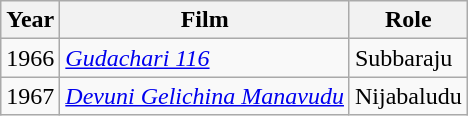<table class="wikitable sortable">
<tr>
<th>Year</th>
<th>Film</th>
<th>Role</th>
</tr>
<tr>
<td>1966</td>
<td><em><a href='#'>Gudachari 116</a></em></td>
<td>Subbaraju</td>
</tr>
<tr>
<td>1967</td>
<td><em><a href='#'>Devuni Gelichina Manavudu</a></em></td>
<td>Nijabaludu</td>
</tr>
</table>
